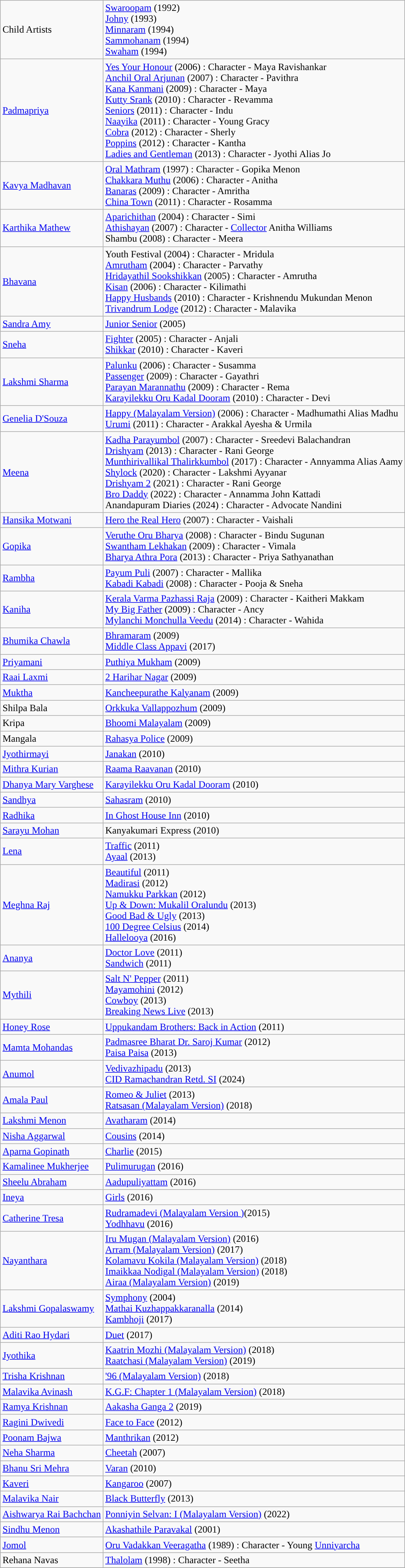<table class="wikitable sortable" style="text-align:">
<tr>
<td>Child Artists</td>
<td><a href='#'>Swaroopam</a> (1992) <br><a href='#'>Johny</a> (1993)<br><a href='#'>Minnaram</a> (1994)<br><a href='#'>Sammohanam</a> (1994)<br><a href='#'>Swaham</a> (1994)</td>
</tr>
<tr>
<td><a href='#'>Padmapriya</a></td>
<td><a href='#'>Yes Your Honour</a> (2006) : Character -  Maya Ravishankar <br><a href='#'>Anchil Oral Arjunan</a> (2007) : Character - Pavithra <br><a href='#'>Kana Kanmani</a> (2009) : Character - Maya <br><a href='#'>Kutty Srank</a> (2010) : Character - Revamma<br><a href='#'>Seniors</a> (2011) : Character - Indu <br><a href='#'>Naayika</a> (2011) : Character - Young Gracy <br><a href='#'>Cobra</a> (2012) : Character - Sherly <br><a href='#'>Poppins</a> (2012) : Character - Kantha <br><a href='#'>Ladies and Gentleman</a> (2013) : Character - Jyothi Alias Jo</td>
</tr>
<tr>
<td><a href='#'>Kavya Madhavan</a></td>
<td><a href='#'>Oral Mathram</a> (1997) : Character - Gopika Menon <br><a href='#'>Chakkara Muthu</a> (2006) : Character - Anitha <br><a href='#'>Banaras</a> (2009) : Character - Amritha <br><a href='#'>China Town</a> (2011) : Character - Rosamma</td>
</tr>
<tr>
<td><a href='#'>Karthika Mathew</a></td>
<td><a href='#'>Aparichithan</a> (2004) : Character - Simi <br><a href='#'>Athishayan</a> (2007) : Character - <a href='#'>Collector</a> Anitha Williams <br>Shambu (2008) : Character - Meera</td>
</tr>
<tr>
<td><a href='#'>Bhavana</a></td>
<td>Youth Festival (2004) : Character - Mridula <br><a href='#'>Amrutham</a> (2004) : Character - Parvathy <br><a href='#'>Hridayathil Sookshikkan</a> (2005) : Character - Amrutha <br><a href='#'>Kisan</a> (2006) : Character -  Kilimathi <br><a href='#'>Happy Husbands</a> (2010) : Character - Krishnendu Mukundan Menon <br><a href='#'>Trivandrum Lodge</a> (2012) : Character - Malavika</td>
</tr>
<tr>
<td><a href='#'>Sandra Amy</a></td>
<td><a href='#'>Junior Senior</a> (2005)</td>
</tr>
<tr>
<td><a href='#'>Sneha</a></td>
<td><a href='#'>Fighter</a> (2005) : Character - Anjali <br><a href='#'>Shikkar</a> (2010) : Character - Kaveri</td>
</tr>
<tr>
<td><a href='#'>Lakshmi Sharma</a></td>
<td><a href='#'>Palunku</a> (2006) : Character - Susamma <br><a href='#'>Passenger</a> (2009) : Character - Gayathri <br><a href='#'>Parayan Marannathu</a> (2009) : Character - Rema <br><a href='#'>Karayilekku Oru Kadal Dooram</a> (2010) : Character - Devi</td>
</tr>
<tr>
<td><a href='#'>Genelia D'Souza</a></td>
<td><a href='#'>Happy (Malayalam Version)</a> (2006) : Character - Madhumathi Alias Madhu <br><a href='#'>Urumi</a> (2011) : Character - Arakkal Ayesha & Urmila</td>
</tr>
<tr>
<td><a href='#'>Meena</a></td>
<td><a href='#'>Kadha Parayumbol</a> (2007) : Character - Sreedevi Balachandran <br><a href='#'>Drishyam</a> (2013) : Character - Rani George <br><a href='#'>Munthirivallikal Thalirkkumbol</a> (2017) : Character - Annyamma Alias Aamy <br><a href='#'>Shylock</a> (2020) : Character -  Lakshmi Ayyanar <br><a href='#'>Drishyam 2</a> (2021) : Character - Rani George <br><a href='#'>Bro Daddy</a> (2022) : Character - Annamma John Kattadi <br>Anandapuram Diaries (2024) : Character - Advocate Nandini</td>
</tr>
<tr>
<td><a href='#'>Hansika Motwani</a></td>
<td><a href='#'>Hero the Real Hero</a> (2007) : Character - Vaishali</td>
</tr>
<tr>
<td><a href='#'>Gopika</a></td>
<td><a href='#'>Veruthe Oru Bharya</a> (2008) : Character - Bindu Sugunan <br><a href='#'>Swantham Lekhakan</a> (2009) : Character - Vimala <br><a href='#'>Bharya Athra Pora</a> (2013) : Character - Priya Sathyanathan</td>
</tr>
<tr>
<td><a href='#'>Rambha</a></td>
<td><a href='#'>Payum Puli</a> (2007) : Character - Mallika <br><a href='#'>Kabadi Kabadi</a> (2008) : Character - Pooja & Sneha</td>
</tr>
<tr>
<td><a href='#'>Kaniha</a></td>
<td><a href='#'>Kerala Varma Pazhassi Raja</a> (2009) : Character - Kaitheri Makkam <br><a href='#'>My Big Father</a> (2009) : Character - Ancy <br><a href='#'>Mylanchi Monchulla Veedu</a> (2014) : Character - Wahida</td>
</tr>
<tr>
<td><a href='#'>Bhumika Chawla</a></td>
<td><a href='#'>Bhramaram</a> (2009)<br><a href='#'>Middle Class Appavi</a> (2017)</td>
</tr>
<tr>
<td><a href='#'>Priyamani</a></td>
<td><a href='#'>Puthiya Mukham</a> (2009)</td>
</tr>
<tr>
<td><a href='#'>Raai Laxmi</a></td>
<td><a href='#'>2 Harihar Nagar</a> (2009)</td>
</tr>
<tr>
<td><a href='#'>Muktha</a></td>
<td><a href='#'>Kancheepurathe Kalyanam</a> (2009)</td>
</tr>
<tr>
<td>Shilpa Bala</td>
<td><a href='#'>Orkkuka Vallappozhum</a> (2009)</td>
</tr>
<tr>
<td>Kripa</td>
<td><a href='#'>Bhoomi Malayalam</a> (2009)</td>
</tr>
<tr>
<td>Mangala</td>
<td><a href='#'>Rahasya Police</a> (2009)</td>
</tr>
<tr>
<td><a href='#'>Jyothirmayi</a></td>
<td><a href='#'>Janakan</a> (2010)</td>
</tr>
<tr>
<td><a href='#'>Mithra Kurian</a></td>
<td><a href='#'>Raama Raavanan</a> (2010)</td>
</tr>
<tr>
<td><a href='#'>Dhanya Mary Varghese</a></td>
<td><a href='#'>Karayilekku Oru Kadal Dooram</a> (2010)</td>
</tr>
<tr>
<td><a href='#'>Sandhya</a></td>
<td><a href='#'>Sahasram</a> (2010)</td>
</tr>
<tr>
<td><a href='#'>Radhika</a></td>
<td><a href='#'>In Ghost House Inn</a> (2010)</td>
</tr>
<tr>
<td><a href='#'>Sarayu Mohan</a></td>
<td>Kanyakumari Express (2010)</td>
</tr>
<tr>
<td><a href='#'>Lena</a></td>
<td><a href='#'>Traffic</a> (2011)<br><a href='#'>Ayaal</a> (2013)</td>
</tr>
<tr>
<td><a href='#'>Meghna Raj</a></td>
<td><a href='#'>Beautiful</a> (2011)<br><a href='#'>Madirasi</a> (2012)<br><a href='#'>Namukku Parkkan</a> (2012)<br><a href='#'>Up & Down: Mukalil Oralundu</a> (2013)<br><a href='#'>Good Bad & Ugly</a> (2013)<br><a href='#'>100 Degree Celsius</a> (2014)<br><a href='#'>Hallelooya</a> (2016)</td>
</tr>
<tr>
<td><a href='#'>Ananya</a></td>
<td><a href='#'>Doctor Love</a> (2011)<br><a href='#'>Sandwich</a> (2011)</td>
</tr>
<tr>
<td><a href='#'>Mythili</a></td>
<td><a href='#'>Salt N' Pepper</a> (2011)<br><a href='#'>Mayamohini</a> (2012)<br><a href='#'>Cowboy</a> (2013)<br><a href='#'>Breaking News Live</a> (2013)</td>
</tr>
<tr>
<td><a href='#'>Honey Rose</a></td>
<td><a href='#'>Uppukandam Brothers: Back in Action</a> (2011)</td>
</tr>
<tr>
<td><a href='#'>Mamta Mohandas</a></td>
<td><a href='#'>Padmasree Bharat Dr. Saroj Kumar</a> (2012)<br><a href='#'>Paisa Paisa</a> (2013)</td>
</tr>
<tr>
<td><a href='#'>Anumol</a></td>
<td><a href='#'>Vedivazhipadu</a> (2013)<br><a href='#'>CID Ramachandran Retd. SI</a> (2024)</td>
</tr>
<tr>
<td><a href='#'>Amala Paul</a></td>
<td><a href='#'>Romeo & Juliet</a> (2013)<br><a href='#'>Ratsasan (Malayalam Version)</a> (2018)</td>
</tr>
<tr>
<td><a href='#'>Lakshmi Menon</a></td>
<td><a href='#'>Avatharam</a> (2014)</td>
</tr>
<tr>
<td><a href='#'>Nisha Aggarwal</a></td>
<td><a href='#'>Cousins</a> (2014)</td>
</tr>
<tr>
<td><a href='#'>Aparna Gopinath</a></td>
<td><a href='#'>Charlie</a> (2015)</td>
</tr>
<tr>
<td><a href='#'>Kamalinee Mukherjee</a></td>
<td><a href='#'>Pulimurugan</a> (2016)</td>
</tr>
<tr>
<td><a href='#'>Sheelu Abraham</a></td>
<td><a href='#'>Aadupuliyattam</a> (2016)</td>
</tr>
<tr>
<td><a href='#'>Ineya</a></td>
<td><a href='#'>Girls</a> (2016)</td>
</tr>
<tr>
<td><a href='#'>Catherine Tresa</a></td>
<td><a href='#'>Rudramadevi (Malayalam Version )</a>(2015)<br><a href='#'>Yodhhavu</a> (2016)</td>
</tr>
<tr>
<td><a href='#'>Nayanthara</a></td>
<td><a href='#'>Iru Mugan (Malayalam Version)</a> (2016)<br><a href='#'>Arram (Malayalam Version)</a> (2017)<br><a href='#'>Kolamavu Kokila (Malayalam Version)</a> (2018)<br><a href='#'>Imaikkaa Nodigal (Malayalam Version)</a> (2018)<br><a href='#'>Airaa (Malayalam Version)</a> (2019)</td>
</tr>
<tr>
<td><a href='#'>Lakshmi Gopalaswamy</a></td>
<td><a href='#'>Symphony</a> (2004)<br><a href='#'>Mathai Kuzhappakkaranalla</a> (2014)<br><a href='#'>Kambhoji</a> (2017)</td>
</tr>
<tr>
<td><a href='#'>Aditi Rao Hydari</a></td>
<td><a href='#'>Duet</a> (2017)</td>
</tr>
<tr>
<td><a href='#'>Jyothika</a></td>
<td><a href='#'>Kaatrin Mozhi (Malayalam Version)</a> (2018)<br><a href='#'>Raatchasi (Malayalam Version)</a> (2019)</td>
</tr>
<tr>
<td><a href='#'>Trisha Krishnan</a></td>
<td><a href='#'>'96 (Malayalam Version)</a> (2018)</td>
</tr>
<tr>
<td><a href='#'>Malavika Avinash</a></td>
<td><a href='#'>K.G.F: Chapter 1 (Malayalam Version)</a> (2018)</td>
</tr>
<tr>
<td><a href='#'>Ramya Krishnan</a></td>
<td><a href='#'>Aakasha Ganga 2</a> (2019)</td>
</tr>
<tr>
<td><a href='#'>Ragini Dwivedi</a></td>
<td><a href='#'>Face to Face</a> (2012)</td>
</tr>
<tr>
<td><a href='#'>Poonam Bajwa</a></td>
<td><a href='#'>Manthrikan</a> (2012)</td>
</tr>
<tr>
<td><a href='#'>Neha Sharma</a></td>
<td><a href='#'>Cheetah</a> (2007)</td>
</tr>
<tr>
<td><a href='#'>Bhanu Sri Mehra</a></td>
<td><a href='#'>Varan</a> (2010)</td>
</tr>
<tr>
<td><a href='#'>Kaveri</a></td>
<td><a href='#'>Kangaroo</a> (2007)</td>
</tr>
<tr>
<td><a href='#'>Malavika Nair</a></td>
<td><a href='#'>Black Butterfly</a> (2013)</td>
</tr>
<tr>
<td><a href='#'>Aishwarya Rai Bachchan</a></td>
<td><a href='#'>Ponniyin Selvan: I (Malayalam Version)</a> (2022)</td>
</tr>
<tr>
<td><a href='#'>Sindhu Menon</a></td>
<td><a href='#'>Akashathile Paravakal</a> (2001)</td>
</tr>
<tr>
<td><a href='#'>Jomol</a></td>
<td><a href='#'>Oru Vadakkan Veeragatha</a> (1989) : Character - Young <a href='#'>Unniyarcha</a></td>
</tr>
<tr>
<td>Rehana Navas</td>
<td><a href='#'>Thalolam</a> (1998) : Character - Seetha</td>
</tr>
<tr>
</tr>
</table>
